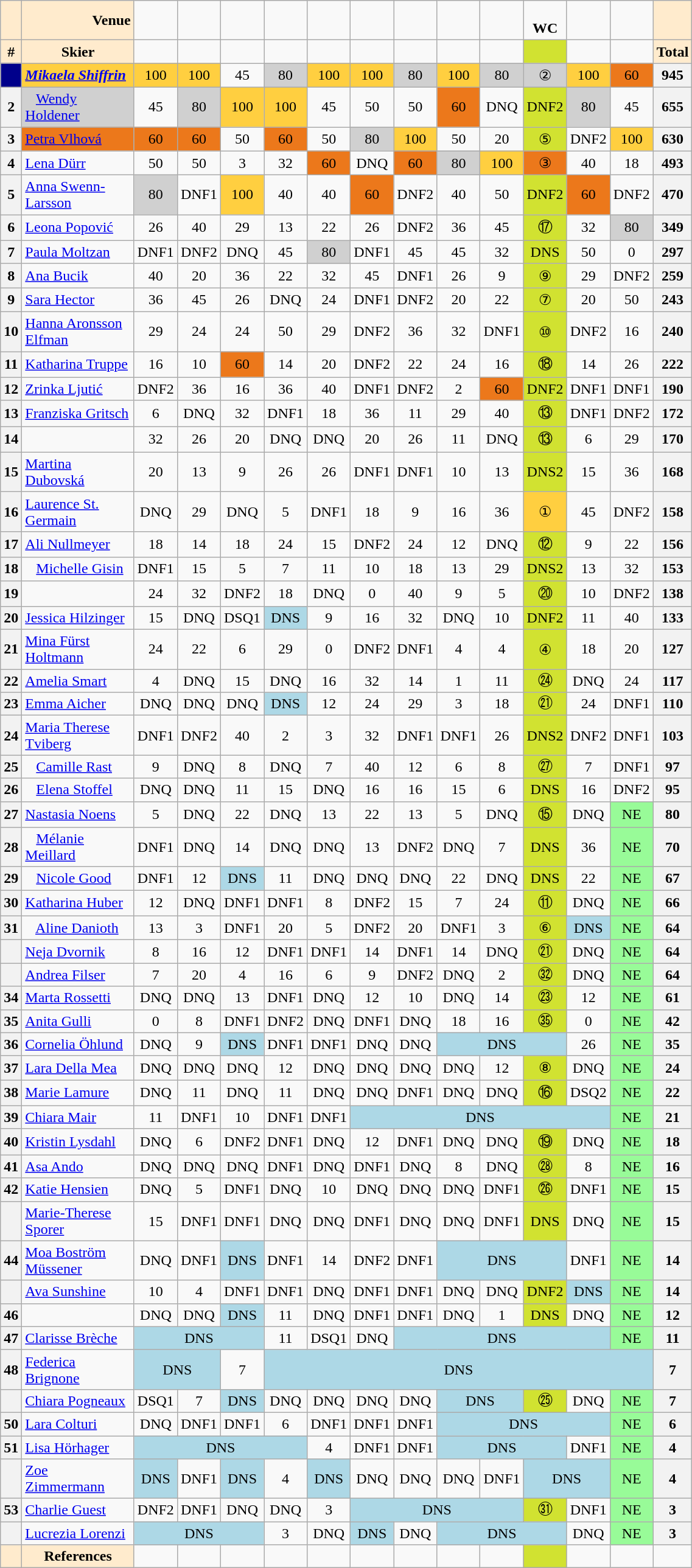<table class="wikitable" width=60% style="font-size:100%; text-align:center;">
<tr>
<td bgcolor=ffebcd></td>
<td align=right bgcolor=FFEBCD><strong>Venue</strong></td>
<td></td>
<td></td>
<td></td>
<td></td>
<td></td>
<td></td>
<td></td>
<td></td>
<td></td>
<td><br><strong>WC</strong></td>
<td></td>
<td></td>
<td bgcolor=ffebcd></td>
</tr>
<tr>
<td bgcolor=ffebcd><strong>#</strong></td>
<td bgcolor=FFEBCD><strong>Skier</strong></td>
<td></td>
<td></td>
<td></td>
<td></td>
<td></td>
<td></td>
<td></td>
<td></td>
<td></td>
<td bgcolor=d1e231></td>
<td></td>
<td></td>
<td bgcolor=ffebcd><strong>Total</strong></td>
</tr>
<tr>
<td bgcolor=darkblue></td>
<td align=left bgcolor=ffcf40> <strong><em><a href='#'>Mikaela Shiffrin</a></em></strong></td>
<td bgcolor=ffcf40>100</td>
<td bgcolor=ffcf40>100</td>
<td>45</td>
<td bgcolor=d0d0d0>80</td>
<td bgcolor=ffcf40>100</td>
<td bgcolor=ffcf40>100</td>
<td bgcolor=d0d0d0>80</td>
<td bgcolor=ffcf40>100</td>
<td bgcolor=d0d0d0>80</td>
<td bgcolor=d0d0d0>②</td>
<td bgcolor=ffcf40>100</td>
<td bgcolor=ec781b>60</td>
<th>945</th>
</tr>
<tr>
<th>2</th>
<td align=left bgcolor=d0d0d0>   <a href='#'>Wendy Holdener</a></td>
<td>45</td>
<td bgcolor=d0d0d0>80</td>
<td bgcolor=ffcf40>100</td>
<td bgcolor=ffcf40>100</td>
<td>45</td>
<td>50</td>
<td>50</td>
<td bgcolor=ec781b>60</td>
<td>DNQ</td>
<td bgcolor=d1e231>DNF2</td>
<td bgcolor=d0d0d0>80</td>
<td>45</td>
<th>655</th>
</tr>
<tr>
<th>3</th>
<td align=left bgcolor=ec781b> <a href='#'>Petra Vlhová</a></td>
<td bgcolor=ec781b>60</td>
<td bgcolor=ec781b>60</td>
<td>50</td>
<td bgcolor=ec781b>60</td>
<td>50</td>
<td bgcolor=d0d0d0>80</td>
<td bgcolor=ffcf40>100</td>
<td>50</td>
<td>20</td>
<td bgcolor=d1e231>⑤</td>
<td>DNF2</td>
<td bgcolor=ffcf40>100</td>
<th>630</th>
</tr>
<tr>
<th>4</th>
<td align=left> <a href='#'>Lena Dürr</a></td>
<td>50</td>
<td>50</td>
<td>3</td>
<td>32</td>
<td bgcolor=ec781b>60</td>
<td>DNQ</td>
<td bgcolor=ec781b>60</td>
<td bgcolor=d0d0d0>80</td>
<td bgcolor=ffcf40>100</td>
<td bgcolor=ec781b>③</td>
<td>40</td>
<td>18</td>
<th>493</th>
</tr>
<tr>
<th>5</th>
<td align=left> <a href='#'>Anna Swenn-Larsson</a></td>
<td bgcolor=d0d0d0>80</td>
<td>DNF1</td>
<td bgcolor=ffcf40>100</td>
<td>40</td>
<td>40</td>
<td bgcolor=ec781b>60</td>
<td>DNF2</td>
<td>40</td>
<td>50</td>
<td bgcolor=d1e231>DNF2</td>
<td bgcolor=ec781b>60</td>
<td>DNF2</td>
<th>470</th>
</tr>
<tr>
<th>6</th>
<td align=left> <a href='#'>Leona Popović</a></td>
<td>26</td>
<td>40</td>
<td>29</td>
<td>13</td>
<td>22</td>
<td>26</td>
<td>DNF2</td>
<td>36</td>
<td>45</td>
<td bgcolor=d1e231>⑰</td>
<td>32</td>
<td bgcolor=d0d0d0>80</td>
<th>349</th>
</tr>
<tr>
<th>7</th>
<td align=left> <a href='#'>Paula Moltzan</a></td>
<td>DNF1</td>
<td>DNF2</td>
<td>DNQ</td>
<td>45</td>
<td bgcolor=d0d0d0>80</td>
<td>DNF1</td>
<td>45</td>
<td>45</td>
<td>32</td>
<td bgcolor=d1e231>DNS</td>
<td>50</td>
<td>0</td>
<th>297</th>
</tr>
<tr>
<th>8</th>
<td align=left> <a href='#'>Ana Bucik</a></td>
<td>40</td>
<td>20</td>
<td>36</td>
<td>22</td>
<td>32</td>
<td>45</td>
<td>DNF1</td>
<td>26</td>
<td>9</td>
<td bgcolor=d1e231>⑨</td>
<td>29</td>
<td>DNF2</td>
<th>259</th>
</tr>
<tr>
<th>9</th>
<td align=left> <a href='#'>Sara Hector</a></td>
<td>36</td>
<td>45</td>
<td>26</td>
<td>DNQ</td>
<td>24</td>
<td>DNF1</td>
<td>DNF2</td>
<td>20</td>
<td>22</td>
<td bgcolor=d1e231>⑦</td>
<td>20</td>
<td>50</td>
<th>243</th>
</tr>
<tr>
<th>10</th>
<td align=left> <a href='#'>Hanna Aronsson Elfman</a></td>
<td>29</td>
<td>24</td>
<td>24</td>
<td>50</td>
<td>29</td>
<td>DNF2</td>
<td>36</td>
<td>32</td>
<td>DNF1</td>
<td bgcolor=d1e231>⑩</td>
<td>DNF2</td>
<td>16</td>
<th>240</th>
</tr>
<tr>
<th>11</th>
<td align=left> <a href='#'>Katharina Truppe</a></td>
<td>16</td>
<td>10</td>
<td bgcolor=ec781b>60</td>
<td>14</td>
<td>20</td>
<td>DNF2</td>
<td>22</td>
<td>24</td>
<td>16</td>
<td bgcolor=d1e231>⑱</td>
<td>14</td>
<td>26</td>
<th>222</th>
</tr>
<tr>
<th>12</th>
<td align=left> <a href='#'>Zrinka Ljutić</a></td>
<td>DNF2</td>
<td>36</td>
<td>16</td>
<td>36</td>
<td>40</td>
<td>DNF1</td>
<td>DNF2</td>
<td>2</td>
<td bgcolor=ec781b>60</td>
<td bgcolor=d1e231>DNF2</td>
<td>DNF1</td>
<td>DNF1</td>
<th>190</th>
</tr>
<tr>
<th>13</th>
<td align=left> <a href='#'>Franziska Gritsch</a></td>
<td>6</td>
<td>DNQ</td>
<td>32</td>
<td>DNF1</td>
<td>18</td>
<td>36</td>
<td>11</td>
<td>29</td>
<td>40</td>
<td bgcolor=d1e231>⑬</td>
<td>DNF1</td>
<td>DNF2</td>
<th>172</th>
</tr>
<tr>
<th>14</th>
<td align=left></td>
<td>32</td>
<td>26</td>
<td>20</td>
<td>DNQ</td>
<td>DNQ</td>
<td>20</td>
<td>26</td>
<td>11</td>
<td>DNQ</td>
<td bgcolor=d1e231>⑬</td>
<td>6</td>
<td>29</td>
<th>170</th>
</tr>
<tr>
<th>15</th>
<td align=left> <a href='#'>Martina Dubovská</a></td>
<td>20</td>
<td>13</td>
<td>9</td>
<td>26</td>
<td>26</td>
<td>DNF1</td>
<td>DNF1</td>
<td>10</td>
<td>13</td>
<td bgcolor=d1e231>DNS2</td>
<td>15</td>
<td>36</td>
<th>168</th>
</tr>
<tr>
<th>16</th>
<td align=left> <a href='#'>Laurence St. Germain</a></td>
<td>DNQ</td>
<td>29</td>
<td>DNQ</td>
<td>5</td>
<td>DNF1</td>
<td>18</td>
<td>9</td>
<td>16</td>
<td>36</td>
<td bgcolor=ffcf40>①</td>
<td>45</td>
<td>DNF2</td>
<th>158</th>
</tr>
<tr>
<th>17</th>
<td align=left> <a href='#'>Ali Nullmeyer</a></td>
<td>18</td>
<td>14</td>
<td>18</td>
<td>24</td>
<td>15</td>
<td>DNF2</td>
<td>24</td>
<td>12</td>
<td>DNQ</td>
<td bgcolor=d1e231>⑫</td>
<td>9</td>
<td>22</td>
<th>156</th>
</tr>
<tr>
<th>18</th>
<td align=left>   <a href='#'>Michelle Gisin</a></td>
<td>DNF1</td>
<td>15</td>
<td>5</td>
<td>7</td>
<td>11</td>
<td>10</td>
<td>18</td>
<td>13</td>
<td>29</td>
<td bgcolor=d1e231>DNS2</td>
<td>13</td>
<td>32</td>
<th>153</th>
</tr>
<tr>
<th>19</th>
<td align=left></td>
<td>24</td>
<td>32</td>
<td>DNF2</td>
<td>18</td>
<td>DNQ</td>
<td>0</td>
<td>40</td>
<td>9</td>
<td>5</td>
<td bgcolor=d1e231>⑳</td>
<td>10</td>
<td>DNF2</td>
<th>138</th>
</tr>
<tr>
<th>20</th>
<td align=left> <a href='#'>Jessica Hilzinger</a></td>
<td>15</td>
<td>DNQ</td>
<td>DSQ1</td>
<td bgcolor=add8e6>DNS</td>
<td>9</td>
<td>16</td>
<td>32</td>
<td>DNQ</td>
<td>10</td>
<td bgcolor=d1e231>DNF2</td>
<td>11</td>
<td>40</td>
<th>133</th>
</tr>
<tr>
<th>21</th>
<td align=left> <a href='#'>Mina Fürst Holtmann</a></td>
<td>24</td>
<td>22</td>
<td>6</td>
<td>29</td>
<td>0</td>
<td>DNF2</td>
<td>DNF1</td>
<td>4</td>
<td>4</td>
<td bgcolor=d1e231>④</td>
<td>18</td>
<td>20</td>
<th>127</th>
</tr>
<tr>
<th>22</th>
<td align=left> <a href='#'>Amelia Smart</a></td>
<td>4</td>
<td>DNQ</td>
<td>15</td>
<td>DNQ</td>
<td>16</td>
<td>32</td>
<td>14</td>
<td>1</td>
<td>11</td>
<td bgcolor=d1e231>㉔</td>
<td>DNQ</td>
<td>24</td>
<th>117</th>
</tr>
<tr>
<th>23</th>
<td align=left> <a href='#'>Emma Aicher</a></td>
<td>DNQ</td>
<td>DNQ</td>
<td>DNQ</td>
<td bgcolor=add8e6>DNS</td>
<td>12</td>
<td>24</td>
<td>29</td>
<td>3</td>
<td>18</td>
<td bgcolor=d1e231>㉑</td>
<td>24</td>
<td>DNF1</td>
<th>110</th>
</tr>
<tr>
<th>24</th>
<td align=left> <a href='#'>Maria Therese Tviberg</a></td>
<td>DNF1</td>
<td>DNF2</td>
<td>40</td>
<td>2</td>
<td>3</td>
<td>32</td>
<td>DNF1</td>
<td>DNF1</td>
<td>26</td>
<td bgcolor=d1e231>DNS2</td>
<td>DNF2</td>
<td>DNF1</td>
<th>103</th>
</tr>
<tr>
<th>25</th>
<td align=left>   <a href='#'>Camille Rast</a></td>
<td>9</td>
<td>DNQ</td>
<td>8</td>
<td>DNQ</td>
<td>7</td>
<td>40</td>
<td>12</td>
<td>6</td>
<td>8</td>
<td bgcolor=d1e231>㉗</td>
<td>7</td>
<td>DNF1</td>
<th>97</th>
</tr>
<tr>
<th>26</th>
<td align=left>   <a href='#'>Elena Stoffel</a></td>
<td>DNQ</td>
<td>DNQ</td>
<td>11</td>
<td>15</td>
<td>DNQ</td>
<td>16</td>
<td>16</td>
<td>15</td>
<td>6</td>
<td bgcolor=d1e231>DNS</td>
<td>16</td>
<td>DNF2</td>
<th>95</th>
</tr>
<tr>
<th>27</th>
<td align=left> <a href='#'>Nastasia Noens</a></td>
<td>5</td>
<td>DNQ</td>
<td>22</td>
<td>DNQ</td>
<td>13</td>
<td>22</td>
<td>13</td>
<td>5</td>
<td>DNQ</td>
<td bgcolor=d1e231>⑮</td>
<td>DNQ</td>
<td bgcolor=palegreen>NE</td>
<th>80</th>
</tr>
<tr>
<th>28</th>
<td align=left>   <a href='#'>Mélanie Meillard</a></td>
<td>DNF1</td>
<td>DNQ</td>
<td>14</td>
<td>DNQ</td>
<td>DNQ</td>
<td>13</td>
<td>DNF2</td>
<td>DNQ</td>
<td>7</td>
<td bgcolor=d1e231>DNS</td>
<td>36</td>
<td bgcolor=palegreen>NE</td>
<th>70</th>
</tr>
<tr>
<th>29</th>
<td align=left>   <a href='#'>Nicole Good</a></td>
<td>DNF1</td>
<td>12</td>
<td bgcolor=add8e6>DNS</td>
<td>11</td>
<td>DNQ</td>
<td>DNQ</td>
<td>DNQ</td>
<td>22</td>
<td>DNQ</td>
<td bgcolor=d1e231>DNS</td>
<td>22</td>
<td bgcolor=palegreen>NE</td>
<th>67</th>
</tr>
<tr>
<th>30</th>
<td align=left> <a href='#'>Katharina Huber</a></td>
<td>12</td>
<td>DNQ</td>
<td>DNF1</td>
<td>DNF1</td>
<td>8</td>
<td>DNF2</td>
<td>15</td>
<td>7</td>
<td>24</td>
<td bgcolor=d1e231>⑪</td>
<td>DNQ</td>
<td bgcolor=palegreen>NE</td>
<th>66</th>
</tr>
<tr>
<th>31</th>
<td align=left>   <a href='#'>Aline Danioth</a></td>
<td>13</td>
<td>3</td>
<td>DNF1</td>
<td>20</td>
<td>5</td>
<td>DNF2</td>
<td>20</td>
<td>DNF1</td>
<td>3</td>
<td bgcolor=d1e231>⑥</td>
<td bgcolor=add8e6>DNS</td>
<td bgcolor=palegreen>NE</td>
<th>64</th>
</tr>
<tr>
<th></th>
<td align=left> <a href='#'>Neja Dvornik</a></td>
<td>8</td>
<td>16</td>
<td>12</td>
<td>DNF1</td>
<td>DNF1</td>
<td>14</td>
<td>DNF1</td>
<td>14</td>
<td>DNQ</td>
<td bgcolor=d1e231>㉑</td>
<td>DNQ</td>
<td bgcolor=palegreen>NE</td>
<th>64</th>
</tr>
<tr>
<th></th>
<td align=left> <a href='#'>Andrea Filser</a></td>
<td>7</td>
<td>20</td>
<td>4</td>
<td>16</td>
<td>6</td>
<td>9</td>
<td>DNF2</td>
<td>DNQ</td>
<td>2</td>
<td bgcolor=d1e231>㉜</td>
<td>DNQ</td>
<td bgcolor=palegreen>NE</td>
<th>64</th>
</tr>
<tr>
<th>34</th>
<td align=left> <a href='#'>Marta Rossetti</a></td>
<td>DNQ</td>
<td>DNQ</td>
<td>13</td>
<td>DNF1</td>
<td>DNQ</td>
<td>12</td>
<td>10</td>
<td>DNQ</td>
<td>14</td>
<td bgcolor=d1e231>㉓</td>
<td>12</td>
<td bgcolor=palegreen>NE</td>
<th>61</th>
</tr>
<tr>
<th>35</th>
<td align=left> <a href='#'>Anita Gulli</a></td>
<td>0</td>
<td>8</td>
<td>DNF1</td>
<td>DNF2</td>
<td>DNQ</td>
<td>DNF1</td>
<td>DNQ</td>
<td>18</td>
<td>16</td>
<td bgcolor=d1e231>㉟</td>
<td>0</td>
<td bgcolor=palegreen>NE</td>
<th>42</th>
</tr>
<tr>
<th>36</th>
<td align=left> <a href='#'>Cornelia Öhlund</a></td>
<td>DNQ</td>
<td>9</td>
<td bgcolor=add8e6>DNS</td>
<td>DNF1</td>
<td>DNF1</td>
<td>DNQ</td>
<td>DNQ</td>
<td colspan=3 bgcolor=add8e6>DNS</td>
<td>26</td>
<td bgcolor=palegreen>NE</td>
<th>35</th>
</tr>
<tr>
<th>37</th>
<td align=left> <a href='#'>Lara Della Mea</a></td>
<td>DNQ</td>
<td>DNQ</td>
<td>DNQ</td>
<td>12</td>
<td>DNQ</td>
<td>DNQ</td>
<td>DNQ</td>
<td>DNQ</td>
<td>12</td>
<td bgcolor=d1e231>⑧</td>
<td>DNQ</td>
<td bgcolor=palegreen>NE</td>
<th>24</th>
</tr>
<tr>
<th>38</th>
<td align=left> <a href='#'>Marie Lamure</a></td>
<td>DNQ</td>
<td>11</td>
<td>DNQ</td>
<td>11</td>
<td>DNQ</td>
<td>DNQ</td>
<td>DNF1</td>
<td>DNQ</td>
<td>DNQ</td>
<td bgcolor=d1e231>⑯</td>
<td>DSQ2</td>
<td bgcolor=palegreen>NE</td>
<th>22</th>
</tr>
<tr>
<th>39</th>
<td align=left> <a href='#'>Chiara Mair</a></td>
<td>11</td>
<td>DNF1</td>
<td>10</td>
<td>DNF1</td>
<td>DNF1</td>
<td colspan=6 bgcolor=add8e6>DNS</td>
<td bgcolor=palegreen>NE</td>
<th>21</th>
</tr>
<tr>
<th>40</th>
<td align=left> <a href='#'>Kristin Lysdahl</a></td>
<td>DNQ</td>
<td>6</td>
<td>DNF2</td>
<td>DNF1</td>
<td>DNQ</td>
<td>12</td>
<td>DNF1</td>
<td>DNQ</td>
<td>DNQ</td>
<td bgcolor=d1e231>⑲</td>
<td>DNQ</td>
<td bgcolor=palegreen>NE</td>
<th>18</th>
</tr>
<tr>
<th>41</th>
<td align=left> <a href='#'>Asa Ando</a></td>
<td>DNQ</td>
<td>DNQ</td>
<td>DNQ</td>
<td>DNF1</td>
<td>DNQ</td>
<td>DNF1</td>
<td>DNQ</td>
<td>8</td>
<td>DNQ</td>
<td bgcolor=d1e231>㉘</td>
<td>8</td>
<td bgcolor=palegreen>NE</td>
<th>16</th>
</tr>
<tr>
<th>42</th>
<td align=left> <a href='#'>Katie Hensien</a></td>
<td>DNQ</td>
<td>5</td>
<td>DNF1</td>
<td>DNQ</td>
<td>10</td>
<td>DNQ</td>
<td>DNQ</td>
<td>DNQ</td>
<td>DNF1</td>
<td bgcolor=d1e231>㉖</td>
<td>DNF1</td>
<td bgcolor=palegreen>NE</td>
<th>15</th>
</tr>
<tr>
<th></th>
<td align=left> <a href='#'>Marie-Therese Sporer</a></td>
<td>15</td>
<td>DNF1</td>
<td>DNF1</td>
<td>DNQ</td>
<td>DNQ</td>
<td>DNF1</td>
<td>DNQ</td>
<td>DNQ</td>
<td>DNF1</td>
<td bgcolor=d1e231>DNS</td>
<td>DNQ</td>
<td bgcolor=palegreen>NE</td>
<th>15</th>
</tr>
<tr>
<th>44</th>
<td align=left> <a href='#'>Moa Boström Müssener</a></td>
<td>DNQ</td>
<td>DNF1</td>
<td bgcolor=add8e6>DNS</td>
<td>DNF1</td>
<td>14</td>
<td>DNF2</td>
<td>DNF1</td>
<td colspan=3 bgcolor=add8e6>DNS</td>
<td>DNF1</td>
<td bgcolor=palegreen>NE</td>
<th>14</th>
</tr>
<tr>
<th></th>
<td align=left> <a href='#'>Ava Sunshine</a></td>
<td>10</td>
<td>4</td>
<td>DNF1</td>
<td>DNF1</td>
<td>DNQ</td>
<td>DNF1</td>
<td>DNF1</td>
<td>DNQ</td>
<td>DNQ</td>
<td bgcolor=d1e231>DNF2</td>
<td bgcolor=add8e6>DNS</td>
<td bgcolor=palegreen>NE</td>
<th>14</th>
</tr>
<tr>
<th>46</th>
<td align=left></td>
<td>DNQ</td>
<td>DNQ</td>
<td bgcolor=add8e6>DNS</td>
<td>11</td>
<td>DNQ</td>
<td>DNF1</td>
<td>DNF1</td>
<td>DNQ</td>
<td>1</td>
<td bgcolor=d1e231>DNS</td>
<td>DNQ</td>
<td bgcolor=palegreen>NE</td>
<th>12</th>
</tr>
<tr>
<th>47</th>
<td align=left> <a href='#'>Clarisse Brèche</a></td>
<td colspan=3 bgcolor=add8e6>DNS</td>
<td>11</td>
<td>DSQ1</td>
<td>DNQ</td>
<td colspan=5 bgcolor=add8e6>DNS</td>
<td bgcolor=palegreen>NE</td>
<th>11</th>
</tr>
<tr>
<th>48</th>
<td align=left> <a href='#'>Federica Brignone</a></td>
<td colspan=2 bgcolor=add8e6>DNS</td>
<td>7</td>
<td colspan=9 bgcolor=add8e6>DNS</td>
<th>7</th>
</tr>
<tr>
<th></th>
<td align=left> <a href='#'>Chiara Pogneaux</a></td>
<td>DSQ1</td>
<td>7</td>
<td bgcolor=add8e6>DNS</td>
<td>DNQ</td>
<td>DNQ</td>
<td>DNQ</td>
<td>DNQ</td>
<td colspan=2 bgcolor=add8e6>DNS</td>
<td bgcolor=d1e231>㉕</td>
<td>DNQ</td>
<td bgcolor=palegreen>NE</td>
<th>7</th>
</tr>
<tr>
<th>50</th>
<td align=left> <a href='#'>Lara Colturi</a></td>
<td>DNQ</td>
<td>DNF1</td>
<td>DNF1</td>
<td>6</td>
<td>DNF1</td>
<td>DNF1</td>
<td>DNF1</td>
<td colspan=4 bgcolor=add8e6>DNS</td>
<td bgcolor=palegreen>NE</td>
<th>6</th>
</tr>
<tr>
<th>51</th>
<td align=left> <a href='#'>Lisa Hörhager</a></td>
<td colspan=4 bgcolor=add8e6>DNS</td>
<td>4</td>
<td>DNF1</td>
<td>DNF1</td>
<td colspan=3 bgcolor=add8e6>DNS</td>
<td>DNF1</td>
<td bgcolor=palegreen>NE</td>
<th>4</th>
</tr>
<tr>
<th></th>
<td align=left> <a href='#'>Zoe Zimmermann</a></td>
<td bgcolor=add8e6>DNS</td>
<td>DNF1</td>
<td bgcolor=add8e6>DNS</td>
<td>4</td>
<td bgcolor=add8e6>DNS</td>
<td>DNQ</td>
<td>DNQ</td>
<td>DNQ</td>
<td>DNF1</td>
<td colspan=2 bgcolor=add8e6>DNS</td>
<td bgcolor=palegreen>NE</td>
<th>4</th>
</tr>
<tr>
<th>53</th>
<td align=left> <a href='#'>Charlie Guest</a></td>
<td>DNF2</td>
<td>DNF1</td>
<td>DNQ</td>
<td>DNQ</td>
<td>3</td>
<td colspan=4 bgcolor=add8e6>DNS</td>
<td bgcolor=d1e231>㉛</td>
<td>DNF1</td>
<td bgcolor=palegreen>NE</td>
<th>3</th>
</tr>
<tr>
<th></th>
<td align=left> <a href='#'>Lucrezia Lorenzi</a></td>
<td colspan=3 bgcolor=add8e6>DNS</td>
<td>3</td>
<td>DNQ</td>
<td bgcolor=add8e6>DNS</td>
<td>DNQ</td>
<td colspan=3 bgcolor=add8e6>DNS</td>
<td>DNQ</td>
<td bgcolor=palegreen>NE</td>
<th>3</th>
</tr>
<tr>
<td bgcolor=ffebcd></td>
<td bgcolor=ffebcd><strong>References</strong></td>
<td></td>
<td></td>
<td></td>
<td></td>
<td></td>
<td></td>
<td></td>
<td></td>
<td></td>
<td bgcolor=d1e231></td>
<td></td>
<td></td>
</tr>
</table>
